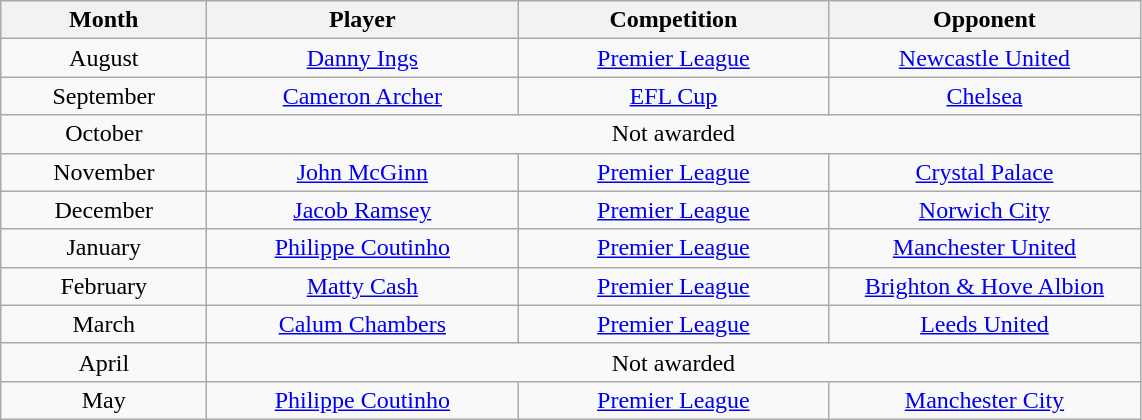<table class="wikitable" style="text-align:center">
<tr>
<th>Month</th>
<th>Player</th>
<th>Competition</th>
<th>Opponent</th>
</tr>
<tr>
<td>August</td>
<td> <a href='#'>Danny Ings</a></td>
<td><a href='#'>Premier League</a></td>
<td><a href='#'>Newcastle United</a></td>
</tr>
<tr>
<td style="width:130px;">September</td>
<td style="width:200px;"> <a href='#'>Cameron Archer</a></td>
<td style="width:200px;"><a href='#'>EFL Cup</a></td>
<td style="width:200px;"><a href='#'>Chelsea</a></td>
</tr>
<tr>
<td>October</td>
<td colspan="3">Not awarded</td>
</tr>
<tr>
<td style="width:130px;">November</td>
<td style="width:200px;"> <a href='#'>John McGinn</a></td>
<td style="width:200px;"><a href='#'>Premier League</a></td>
<td style="width:200px;"><a href='#'>Crystal Palace</a></td>
</tr>
<tr>
<td>December</td>
<td> <a href='#'>Jacob Ramsey</a></td>
<td><a href='#'>Premier League</a></td>
<td><a href='#'>Norwich City</a></td>
</tr>
<tr>
<td>January</td>
<td> <a href='#'>Philippe Coutinho</a></td>
<td><a href='#'>Premier League</a></td>
<td><a href='#'>Manchester United</a></td>
</tr>
<tr>
<td>February</td>
<td> <a href='#'>Matty Cash</a></td>
<td><a href='#'>Premier League</a></td>
<td><a href='#'>Brighton & Hove Albion</a></td>
</tr>
<tr>
<td>March</td>
<td> <a href='#'>Calum Chambers</a></td>
<td><a href='#'>Premier League</a></td>
<td><a href='#'>Leeds United</a></td>
</tr>
<tr>
<td>April</td>
<td colspan="3">Not awarded</td>
</tr>
<tr>
<td>May</td>
<td> <a href='#'>Philippe Coutinho</a></td>
<td><a href='#'>Premier League</a></td>
<td><a href='#'>Manchester City</a></td>
</tr>
</table>
